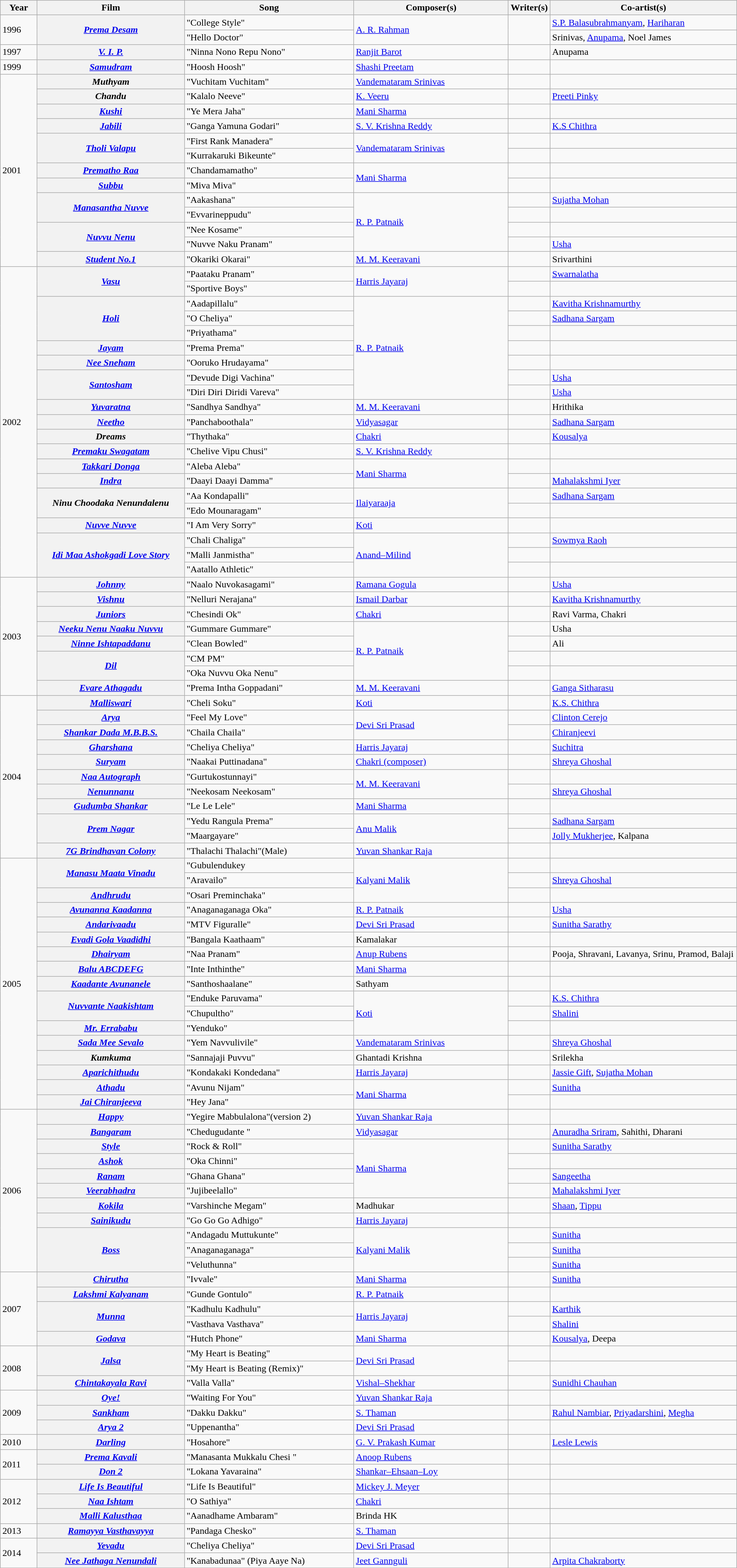<table class="wikitable plainrowheaders" width="100%" textcolor:#000;">
<tr>
<th scope="col" width=5%><strong>Year</strong></th>
<th scope="col" width=20%><strong>Film</strong></th>
<th scope="col" width=23%><strong>Song</strong></th>
<th scope="col" width=21%><strong>Composer(s)</strong></th>
<th>Writer(s)</th>
<th>Co-artist(s)</th>
</tr>
<tr>
<td rowspan="2">1996</td>
<th rowspan="2"><em><a href='#'>Prema Desam</a></em></th>
<td>"College Style"</td>
<td rowspan="2"><a href='#'>A. R. Rahman</a></td>
<td rowspan="2"></td>
<td><a href='#'>S.P. Balasubrahmanyam</a>, <a href='#'>Hariharan</a></td>
</tr>
<tr>
<td>"Hello Doctor"</td>
<td>Srinivas, <a href='#'>Anupama</a>, Noel James</td>
</tr>
<tr>
<td>1997</td>
<th><em><a href='#'>V. I. P.</a></em></th>
<td>"Ninna Nono Repu Nono"</td>
<td><a href='#'>Ranjit Barot</a></td>
<td></td>
<td>Anupama</td>
</tr>
<tr>
<td>1999</td>
<th><em><a href='#'>Samudram</a></em></th>
<td>"Hoosh Hoosh"</td>
<td><a href='#'>Shashi Preetam</a></td>
<td></td>
<td></td>
</tr>
<tr>
<td rowspan="13">2001</td>
<th><em>Muthyam</em></th>
<td>"Vuchitam Vuchitam"</td>
<td><a href='#'>Vandemataram Srinivas</a></td>
<td></td>
<td></td>
</tr>
<tr>
<th><em>Chandu</em></th>
<td>"Kalalo Neeve"</td>
<td><a href='#'>K. Veeru</a></td>
<td></td>
<td><a href='#'>Preeti Pinky</a></td>
</tr>
<tr>
<th><em><a href='#'>Kushi</a></em></th>
<td>"Ye Mera Jaha"</td>
<td><a href='#'>Mani Sharma</a></td>
<td></td>
<td></td>
</tr>
<tr>
<th><em><a href='#'>Jabili</a></em></th>
<td>"Ganga Yamuna Godari"</td>
<td><a href='#'>S. V. Krishna Reddy</a></td>
<td></td>
<td><a href='#'>K.S Chithra</a></td>
</tr>
<tr>
<th rowspan="2"><em><a href='#'>Tholi Valapu</a></em></th>
<td>"First Rank Manadera"</td>
<td rowspan="2"><a href='#'>Vandemataram Srinivas</a></td>
<td></td>
<td></td>
</tr>
<tr>
<td>"Kurrakaruki Bikeunte"</td>
<td></td>
<td></td>
</tr>
<tr>
<th><em><a href='#'>Prematho Raa</a></em></th>
<td>"Chandamamatho"</td>
<td rowspan="2"><a href='#'>Mani Sharma</a></td>
<td></td>
<td></td>
</tr>
<tr>
<th><em><a href='#'>Subbu</a></em></th>
<td>"Miva  Miva"</td>
<td></td>
<td></td>
</tr>
<tr>
<th rowspan="2"><em><a href='#'>Manasantha Nuvve</a></em></th>
<td>"Aakashana"</td>
<td rowspan="4"><a href='#'>R. P. Patnaik</a></td>
<td></td>
<td><a href='#'>Sujatha Mohan</a></td>
</tr>
<tr>
<td>"Evvarineppudu"</td>
<td></td>
<td></td>
</tr>
<tr>
<th rowspan="2"><em><a href='#'>Nuvvu Nenu</a></em></th>
<td>"Nee Kosame"</td>
<td></td>
<td></td>
</tr>
<tr>
<td>"Nuvve Naku Pranam"</td>
<td></td>
<td><a href='#'>Usha</a></td>
</tr>
<tr>
<th><em><a href='#'>Student No.1</a></em></th>
<td>"Okariki Okarai"</td>
<td><a href='#'>M. M. Keeravani</a></td>
<td></td>
<td>Srivarthini</td>
</tr>
<tr>
<td rowspan="21">2002</td>
<th rowspan="2"><a href='#'><em>Vasu</em></a></th>
<td>"Paataku Pranam"</td>
<td rowspan="2"><a href='#'>Harris Jayaraj</a></td>
<td></td>
<td><a href='#'>Swarnalatha</a></td>
</tr>
<tr>
<td>"Sportive Boys"</td>
<td></td>
<td></td>
</tr>
<tr>
<th rowspan="3"><em><a href='#'>Holi</a></em></th>
<td>"Aadapillalu"</td>
<td rowspan="7"><a href='#'>R. P. Patnaik</a></td>
<td></td>
<td><a href='#'>Kavitha Krishnamurthy</a></td>
</tr>
<tr>
<td>"O Cheliya"</td>
<td></td>
<td><a href='#'>Sadhana Sargam</a></td>
</tr>
<tr>
<td>"Priyathama"</td>
<td></td>
<td></td>
</tr>
<tr>
<th><em><a href='#'>Jayam</a></em></th>
<td>"Prema Prema"</td>
<td></td>
<td></td>
</tr>
<tr>
<th><em><a href='#'>Nee Sneham</a></em></th>
<td>"Ooruko  Hrudayama"</td>
<td></td>
<td></td>
</tr>
<tr>
<th rowspan="2"><em><a href='#'>Santosham</a></em></th>
<td>"Devude Digi  Vachina"</td>
<td></td>
<td><a href='#'>Usha</a></td>
</tr>
<tr>
<td>"Diri  Diri Diridi Vareva"</td>
<td></td>
<td><a href='#'>Usha</a></td>
</tr>
<tr>
<th><em><a href='#'>Yuvaratna</a></em></th>
<td>"Sandhya Sandhya"</td>
<td><a href='#'>M. M. Keeravani</a></td>
<td></td>
<td>Hrithika</td>
</tr>
<tr>
<th><em><a href='#'>Neetho</a></em></th>
<td>"Panchaboothala"</td>
<td><a href='#'>Vidyasagar</a></td>
<td></td>
<td><a href='#'>Sadhana Sargam</a></td>
</tr>
<tr>
<th><em>Dreams</em></th>
<td>"Thythaka"</td>
<td><a href='#'>Chakri</a></td>
<td></td>
<td><a href='#'>Kousalya</a></td>
</tr>
<tr>
<th><em><a href='#'>Premaku Swagatam</a></em></th>
<td>"Chelive Vipu Chusi"</td>
<td><a href='#'>S. V. Krishna Reddy</a></td>
<td></td>
<td></td>
</tr>
<tr>
<th><em><a href='#'>Takkari Donga</a></em></th>
<td>"Aleba Aleba"</td>
<td rowspan="2"><a href='#'>Mani Sharma</a></td>
<td></td>
<td></td>
</tr>
<tr>
<th><em><a href='#'>Indra</a></em></th>
<td>"Daayi Daayi Damma"</td>
<td></td>
<td><a href='#'>Mahalakshmi Iyer</a></td>
</tr>
<tr>
<th rowspan="2"><em>Ninu Choodaka Nenundalenu</em></th>
<td>"Aa Kondapalli"</td>
<td rowspan="2"><a href='#'>Ilaiyaraaja</a></td>
<td></td>
<td><a href='#'>Sadhana Sargam</a></td>
</tr>
<tr>
<td>"Edo Mounaragam"</td>
<td></td>
<td></td>
</tr>
<tr>
<th><em><a href='#'>Nuvve Nuvve</a></em></th>
<td>"I Am Very Sorry"</td>
<td><a href='#'>Koti</a></td>
<td></td>
<td></td>
</tr>
<tr>
<th rowspan="3"><em><a href='#'>Idi Maa Ashokgadi Love Story</a></em></th>
<td>"Chali Chaliga"</td>
<td rowspan="3"><a href='#'>Anand–Milind</a></td>
<td></td>
<td><a href='#'>Sowmya Raoh</a></td>
</tr>
<tr>
<td>"Malli Janmistha"</td>
<td></td>
<td></td>
</tr>
<tr>
<td>"Aatallo Athletic"</td>
<td></td>
<td></td>
</tr>
<tr>
<td rowspan="8">2003</td>
<th><em><a href='#'>Johnny</a></em></th>
<td>"Naalo Nuvokasagami"</td>
<td><a href='#'>Ramana Gogula</a></td>
<td></td>
<td><a href='#'>Usha</a></td>
</tr>
<tr>
<th><em><a href='#'>Vishnu</a></em></th>
<td>"Nelluri Nerajana"</td>
<td><a href='#'>Ismail Darbar</a></td>
<td></td>
<td><a href='#'>Kavitha Krishnamurthy</a></td>
</tr>
<tr>
<th><em><a href='#'>Juniors</a></em></th>
<td>"Chesindi Ok"</td>
<td><a href='#'>Chakri</a></td>
<td></td>
<td>Ravi Varma, Chakri</td>
</tr>
<tr>
<th><em><a href='#'>Neeku Nenu Naaku Nuvvu</a></em></th>
<td>"Gummare Gummare"</td>
<td rowspan="4"><a href='#'>R. P. Patnaik</a></td>
<td></td>
<td>Usha</td>
</tr>
<tr>
<th><em><a href='#'>Ninne Ishtapaddanu</a></em></th>
<td>"Clean Bowled"</td>
<td></td>
<td>Ali</td>
</tr>
<tr>
<th rowspan="2"><em><a href='#'>Dil</a></em></th>
<td>"CM PM"</td>
<td></td>
<td></td>
</tr>
<tr>
<td>"Oka Nuvvu Oka Nenu"</td>
<td></td>
<td></td>
</tr>
<tr>
<th><em><a href='#'>Evare Athagadu</a></em></th>
<td>"Prema Intha Goppadani"</td>
<td><a href='#'>M. M. Keeravani</a></td>
<td></td>
<td><a href='#'>Ganga Sitharasu</a></td>
</tr>
<tr>
<td rowspan="11">2004</td>
<th><em><a href='#'>Malliswari</a></em></th>
<td>"Cheli Soku"</td>
<td><a href='#'>Koti</a></td>
<td></td>
<td><a href='#'>K.S. Chithra</a></td>
</tr>
<tr>
<th><em><a href='#'>Arya</a></em></th>
<td>"Feel My Love"</td>
<td rowspan="2"><a href='#'>Devi Sri Prasad</a></td>
<td></td>
<td><a href='#'>Clinton Cerejo</a></td>
</tr>
<tr>
<th><em><a href='#'>Shankar Dada M.B.B.S.</a></em></th>
<td>"Chaila Chaila"</td>
<td></td>
<td><a href='#'>Chiranjeevi</a></td>
</tr>
<tr>
<th><em><a href='#'>Gharshana</a></em></th>
<td>"Cheliya Cheliya"</td>
<td><a href='#'>Harris Jayaraj</a></td>
<td></td>
<td><a href='#'>Suchitra</a></td>
</tr>
<tr>
<th><em><a href='#'>Suryam</a></em></th>
<td>"Naakai Puttinadana"</td>
<td><a href='#'>Chakri (composer)</a></td>
<td></td>
<td><a href='#'>Shreya Ghoshal</a></td>
</tr>
<tr>
<th><em><a href='#'>Naa Autograph</a></em></th>
<td>"Gurtukostunnayi"</td>
<td rowspan="2"><a href='#'>M. M. Keeravani</a></td>
<td></td>
<td></td>
</tr>
<tr>
<th><em><a href='#'>Nenunnanu</a></em></th>
<td>"Neekosam Neekosam"</td>
<td></td>
<td><a href='#'>Shreya Ghoshal</a></td>
</tr>
<tr>
<th><em><a href='#'>Gudumba Shankar</a></em></th>
<td>"Le Le Lele"</td>
<td><a href='#'>Mani Sharma</a></td>
<td></td>
<td></td>
</tr>
<tr>
<th rowspan="2"><em><a href='#'>Prem Nagar</a></em></th>
<td>"Yedu Rangula Prema"</td>
<td rowspan="2"><a href='#'>Anu Malik</a></td>
<td></td>
<td><a href='#'>Sadhana Sargam</a></td>
</tr>
<tr>
<td>"Maargayare"</td>
<td></td>
<td><a href='#'>Jolly Mukherjee</a>, Kalpana</td>
</tr>
<tr>
<th><em><a href='#'>7G Brindhavan Colony</a></em></th>
<td>"Thalachi Thalachi"(Male)</td>
<td><a href='#'>Yuvan Shankar Raja</a></td>
<td></td>
<td></td>
</tr>
<tr>
<td rowspan="17">2005</td>
<th rowspan="2"><em><a href='#'>Manasu Maata Vinadu</a></em></th>
<td>"Gubulendukey</td>
<td rowspan="3"><a href='#'>Kalyani Malik</a></td>
<td></td>
<td></td>
</tr>
<tr>
<td>"Aravailo"</td>
<td></td>
<td><a href='#'>Shreya Ghoshal</a></td>
</tr>
<tr>
<th><em><a href='#'>Andhrudu</a></em></th>
<td>"Osari Preminchaka"</td>
<td></td>
<td></td>
</tr>
<tr>
<th><em><a href='#'>Avunanna Kaadanna</a></em></th>
<td>"Anaganaganaga Oka"</td>
<td><a href='#'>R. P. Patnaik</a></td>
<td></td>
<td><a href='#'>Usha</a></td>
</tr>
<tr>
<th><em><a href='#'>Andarivaadu</a></em></th>
<td>"MTV Figuralle"</td>
<td><a href='#'>Devi Sri Prasad</a></td>
<td></td>
<td><a href='#'>Sunitha Sarathy</a></td>
</tr>
<tr>
<th><em><a href='#'>Evadi Gola Vaadidhi</a></em></th>
<td>"Bangala Kaathaam"</td>
<td>Kamalakar</td>
<td></td>
<td></td>
</tr>
<tr>
<th><em><a href='#'>Dhairyam</a></em></th>
<td>"Naa Pranam"</td>
<td><a href='#'>Anup Rubens</a></td>
<td></td>
<td>Pooja, Shravani, Lavanya, Srinu, Pramod, Balaji</td>
</tr>
<tr>
<th><em><a href='#'>Balu ABCDEFG</a></em></th>
<td>"Inte Inthinthe"</td>
<td><a href='#'>Mani Sharma</a></td>
<td></td>
<td></td>
</tr>
<tr>
<th><a href='#'><em>Kaadante Avunanele</em></a></th>
<td>"Santhoshaalane"</td>
<td>Sathyam</td>
<td></td>
<td></td>
</tr>
<tr>
<th rowspan="2"><em><a href='#'>Nuvvante Naakishtam</a></em></th>
<td>"Enduke Paruvama"</td>
<td rowspan="3"><a href='#'>Koti</a></td>
<td></td>
<td><a href='#'>K.S. Chithra</a></td>
</tr>
<tr>
<td>"Chupultho"</td>
<td></td>
<td><a href='#'>Shalini</a></td>
</tr>
<tr>
<th><em><a href='#'>Mr. Errababu</a></em></th>
<td>"Yenduko"</td>
<td></td>
<td></td>
</tr>
<tr>
<th><em><a href='#'>Sada Mee Sevalo</a></em></th>
<td>"Yem Navvulivile"</td>
<td><a href='#'>Vandemataram Srinivas</a></td>
<td></td>
<td><a href='#'>Shreya Ghoshal</a></td>
</tr>
<tr>
<th><em>Kumkuma</em></th>
<td>"Sannajaji Puvvu"</td>
<td>Ghantadi Krishna</td>
<td></td>
<td>Srilekha</td>
</tr>
<tr>
<th><em><a href='#'>Aparichithudu</a></em></th>
<td>"Kondakaki Kondedana"</td>
<td><a href='#'>Harris Jayaraj</a></td>
<td></td>
<td><a href='#'>Jassie Gift</a>, <a href='#'>Sujatha Mohan</a></td>
</tr>
<tr>
<th><em><a href='#'>Athadu</a></em></th>
<td>"Avunu Nijam"</td>
<td rowspan="2"><a href='#'>Mani Sharma</a></td>
<td></td>
<td><a href='#'>Sunitha</a></td>
</tr>
<tr>
<th><em><a href='#'>Jai Chiranjeeva</a></em></th>
<td>"Hey Jana"</td>
<td></td>
<td></td>
</tr>
<tr>
<td rowspan="11">2006</td>
<th><em><a href='#'>Happy</a></em></th>
<td>"Yegire Mabbulalona"(version 2)</td>
<td><a href='#'>Yuvan Shankar Raja</a></td>
<td></td>
<td></td>
</tr>
<tr>
<th><em><a href='#'>Bangaram</a></em></th>
<td>"Chedugudante "</td>
<td><a href='#'>Vidyasagar</a></td>
<td></td>
<td><a href='#'>Anuradha Sriram</a>, Sahithi, Dharani</td>
</tr>
<tr>
<th><em><a href='#'>Style</a></em></th>
<td>"Rock & Roll"</td>
<td rowspan="4"><a href='#'>Mani Sharma</a></td>
<td></td>
<td><a href='#'>Sunitha Sarathy</a></td>
</tr>
<tr>
<th><em><a href='#'>Ashok</a></em></th>
<td>"Oka Chinni"</td>
<td></td>
<td></td>
</tr>
<tr>
<th><em><a href='#'>Ranam</a></em></th>
<td>"Ghana Ghana"</td>
<td></td>
<td><a href='#'>Sangeetha</a></td>
</tr>
<tr>
<th><em><a href='#'>Veerabhadra</a></em></th>
<td>"Jujibeelallo"</td>
<td></td>
<td><a href='#'>Mahalakshmi Iyer</a></td>
</tr>
<tr>
<th><em><a href='#'>Kokila</a></em></th>
<td>"Varshinche Megam"</td>
<td>Madhukar</td>
<td></td>
<td><a href='#'>Shaan</a>, <a href='#'>Tippu</a></td>
</tr>
<tr>
<th><em><a href='#'>Sainikudu</a></em></th>
<td>"Go Go Go Adhigo"</td>
<td><a href='#'>Harris Jayaraj</a></td>
<td></td>
<td></td>
</tr>
<tr>
<th rowspan="3"><em><a href='#'>Boss</a></em></th>
<td>"Andagadu Muttukunte"</td>
<td rowspan="3"><a href='#'>Kalyani Malik</a></td>
<td></td>
<td><a href='#'>Sunitha</a></td>
</tr>
<tr>
<td>"Anaganaganaga"</td>
<td></td>
<td><a href='#'>Sunitha</a></td>
</tr>
<tr>
<td>"Veluthunna"</td>
<td></td>
<td><a href='#'>Sunitha</a></td>
</tr>
<tr>
<td rowspan="5">2007</td>
<th><em><a href='#'>Chirutha</a></em></th>
<td>"Ivvale"</td>
<td><a href='#'>Mani Sharma</a></td>
<td></td>
<td><a href='#'>Sunitha</a></td>
</tr>
<tr>
<th><em><a href='#'>Lakshmi Kalyanam</a></em></th>
<td>"Gunde Gontulo"</td>
<td><a href='#'>R. P. Patnaik</a></td>
<td></td>
<td></td>
</tr>
<tr>
<th rowspan="2"><em><a href='#'>Munna</a></em></th>
<td>"Kadhulu Kadhulu"</td>
<td rowspan="2"><a href='#'>Harris Jayaraj</a></td>
<td></td>
<td><a href='#'>Karthik</a></td>
</tr>
<tr>
<td>"Vasthava Vasthava"</td>
<td></td>
<td><a href='#'>Shalini</a></td>
</tr>
<tr>
<th><em><a href='#'>Godava</a></em></th>
<td>"Hutch Phone"</td>
<td><a href='#'>Mani Sharma</a></td>
<td></td>
<td><a href='#'>Kousalya</a>, Deepa</td>
</tr>
<tr>
<td rowspan="3">2008</td>
<th rowspan="2"><em><a href='#'>Jalsa</a></em></th>
<td>"My Heart is Beating"</td>
<td rowspan="2"><a href='#'>Devi Sri Prasad</a></td>
<td></td>
<td></td>
</tr>
<tr>
<td>"My Heart is Beating (Remix)"</td>
<td></td>
<td></td>
</tr>
<tr>
<th><em><a href='#'>Chintakayala Ravi</a></em></th>
<td>"Valla Valla"</td>
<td><a href='#'>Vishal–Shekhar</a></td>
<td></td>
<td><a href='#'>Sunidhi Chauhan</a></td>
</tr>
<tr>
<td rowspan="3">2009</td>
<th><em><a href='#'>Oye!</a></em></th>
<td>"Waiting For You"</td>
<td><a href='#'>Yuvan Shankar Raja</a></td>
<td></td>
<td></td>
</tr>
<tr>
<th><em><a href='#'>Sankham</a></em></th>
<td>"Dakku Dakku"</td>
<td><a href='#'>S. Thaman</a></td>
<td></td>
<td><a href='#'>Rahul Nambiar</a>, <a href='#'>Priyadarshini</a>, <a href='#'>Megha</a></td>
</tr>
<tr>
<th><em><a href='#'>Arya 2</a></em></th>
<td>"Uppenantha"</td>
<td><a href='#'>Devi Sri Prasad</a></td>
<td></td>
<td></td>
</tr>
<tr>
<td>2010</td>
<th><em><a href='#'>Darling</a></em></th>
<td>"Hosahore"</td>
<td><a href='#'>G. V. Prakash Kumar</a></td>
<td></td>
<td><a href='#'>Lesle Lewis</a></td>
</tr>
<tr>
<td rowspan="2">2011</td>
<th><em><a href='#'>Prema Kavali</a></em></th>
<td>"Manasanta Mukkalu Chesi "</td>
<td><a href='#'>Anoop Rubens</a></td>
<td></td>
<td></td>
</tr>
<tr>
<th><em><a href='#'>Don 2</a></em></th>
<td>"Lokana Yavaraina"</td>
<td><a href='#'>Shankar–Ehsaan–Loy</a></td>
<td></td>
<td></td>
</tr>
<tr>
<td rowspan="3">2012</td>
<th><em><a href='#'>Life Is Beautiful</a></em></th>
<td>"Life Is Beautiful"</td>
<td><a href='#'>Mickey J. Meyer</a></td>
<td></td>
<td></td>
</tr>
<tr>
<th><em><a href='#'>Naa Ishtam</a></em></th>
<td>"O Sathiya"</td>
<td><a href='#'>Chakri</a></td>
<td></td>
<td></td>
</tr>
<tr>
<th><em><a href='#'>Malli Kalusthaa</a></em></th>
<td>"Aanadhame Ambaram"</td>
<td>Brinda HK</td>
<td></td>
<td></td>
</tr>
<tr>
<td>2013</td>
<th><em><a href='#'>Ramayya Vasthavayya</a></em></th>
<td>"Pandaga Chesko"</td>
<td><a href='#'>S. Thaman</a></td>
<td></td>
<td></td>
</tr>
<tr>
<td rowspan="2">2014</td>
<th><em><a href='#'>Yevadu</a></em></th>
<td>"Cheliya Cheliya"</td>
<td><a href='#'>Devi Sri Prasad</a></td>
<td></td>
<td></td>
</tr>
<tr>
<th><em><a href='#'>Nee Jathaga Nenundali</a></em></th>
<td>"Kanabadunaa" (Piya Aaye Na)</td>
<td><a href='#'>Jeet Gannguli</a></td>
<td></td>
<td><a href='#'>Arpita Chakraborty</a></td>
</tr>
<tr>
</tr>
</table>
